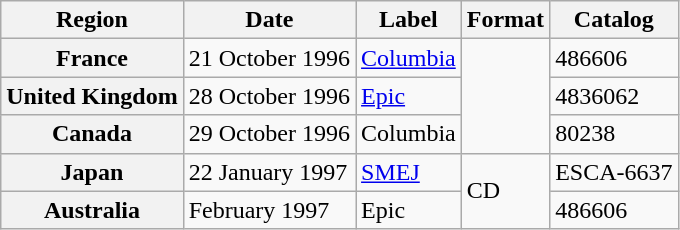<table class="wikitable plainrowheaders">
<tr>
<th>Region</th>
<th>Date</th>
<th>Label</th>
<th>Format</th>
<th>Catalog</th>
</tr>
<tr>
<th scope="row">France</th>
<td>21 October 1996</td>
<td><a href='#'>Columbia</a></td>
<td rowspan="3"></td>
<td>486606</td>
</tr>
<tr>
<th scope="row">United Kingdom</th>
<td>28 October 1996</td>
<td><a href='#'>Epic</a></td>
<td>4836062</td>
</tr>
<tr>
<th scope="row">Canada</th>
<td>29 October 1996</td>
<td>Columbia</td>
<td>80238</td>
</tr>
<tr>
<th scope="row">Japan</th>
<td>22 January 1997</td>
<td><a href='#'>SMEJ</a></td>
<td rowspan="2">CD</td>
<td>ESCA-6637</td>
</tr>
<tr>
<th scope="row">Australia</th>
<td>February 1997</td>
<td>Epic</td>
<td>486606</td>
</tr>
</table>
